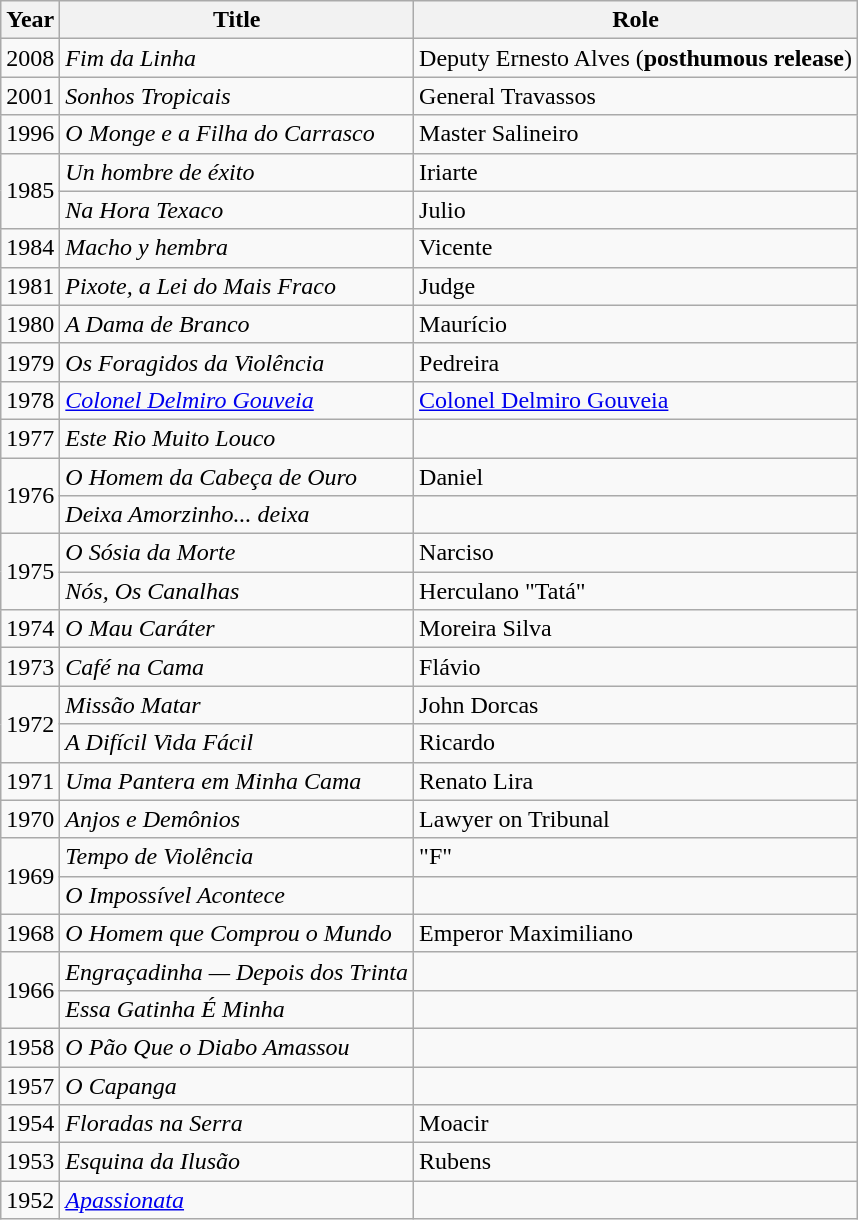<table class="wikitable">
<tr>
<th>Year</th>
<th>Title</th>
<th>Role</th>
</tr>
<tr>
<td>2008</td>
<td><em>Fim da Linha</em></td>
<td>Deputy Ernesto Alves (<strong>posthumous release</strong>)</td>
</tr>
<tr>
<td>2001</td>
<td><em>Sonhos Tropicais</em></td>
<td>General Travassos</td>
</tr>
<tr>
<td>1996</td>
<td><em>O Monge e a Filha do Carrasco</em></td>
<td>Master Salineiro</td>
</tr>
<tr>
<td rowspan="2">1985</td>
<td><em>Un hombre de éxito</em></td>
<td>Iriarte</td>
</tr>
<tr>
<td><em>Na Hora Texaco</em></td>
<td>Julio</td>
</tr>
<tr>
<td>1984</td>
<td><em>Macho y hembra</em></td>
<td>Vicente</td>
</tr>
<tr>
<td>1981</td>
<td><em>Pixote, a Lei do Mais Fraco</em></td>
<td>Judge</td>
</tr>
<tr>
<td>1980</td>
<td><em>A Dama de Branco</em></td>
<td>Maurício</td>
</tr>
<tr>
<td>1979</td>
<td><em>Os Foragidos da Violência</em></td>
<td>Pedreira</td>
</tr>
<tr>
<td>1978</td>
<td><em><a href='#'>Colonel Delmiro Gouveia</a></em></td>
<td><a href='#'>Colonel Delmiro Gouveia</a></td>
</tr>
<tr>
<td>1977</td>
<td><em>Este Rio Muito Louco</em></td>
<td></td>
</tr>
<tr>
<td rowspan="2">1976</td>
<td><em>O Homem da Cabeça de Ouro</em></td>
<td>Daniel</td>
</tr>
<tr>
<td><em>Deixa Amorzinho... deixa</em></td>
<td></td>
</tr>
<tr>
<td rowspan="2">1975</td>
<td><em>O Sósia da Morte</em></td>
<td>Narciso</td>
</tr>
<tr>
<td><em>Nós, Os Canalhas</em></td>
<td>Herculano "Tatá"</td>
</tr>
<tr>
<td>1974</td>
<td><em>O Mau Caráter</em></td>
<td>Moreira Silva</td>
</tr>
<tr>
<td>1973</td>
<td><em>Café na Cama</em></td>
<td>Flávio</td>
</tr>
<tr>
<td rowspan="2">1972</td>
<td><em>Missão Matar</em></td>
<td>John Dorcas</td>
</tr>
<tr>
<td><em>A Difícil Vida Fácil</em></td>
<td>Ricardo</td>
</tr>
<tr>
<td>1971</td>
<td><em>Uma Pantera em Minha Cama</em></td>
<td>Renato Lira</td>
</tr>
<tr>
<td>1970</td>
<td><em>Anjos e Demônios</em></td>
<td>Lawyer on Tribunal</td>
</tr>
<tr>
<td rowspan="2">1969</td>
<td><em>Tempo de Violência</em></td>
<td>"F"</td>
</tr>
<tr>
<td><em>O Impossível Acontece</em></td>
<td></td>
</tr>
<tr>
<td>1968</td>
<td><em>O Homem que Comprou o Mundo</em></td>
<td>Emperor Maximiliano</td>
</tr>
<tr>
<td rowspan="2">1966</td>
<td><em>Engraçadinha — Depois dos Trinta</em></td>
<td></td>
</tr>
<tr>
<td><em>Essa Gatinha É Minha</em></td>
<td></td>
</tr>
<tr>
<td>1958</td>
<td><em>O Pão Que o Diabo Amassou</em></td>
<td></td>
</tr>
<tr>
<td>1957</td>
<td><em>O Capanga</em></td>
<td></td>
</tr>
<tr>
<td>1954</td>
<td><em>Floradas na Serra</em></td>
<td>Moacir</td>
</tr>
<tr>
<td>1953</td>
<td><em>Esquina da Ilusão</em></td>
<td>Rubens</td>
</tr>
<tr>
<td>1952</td>
<td><em><a href='#'>Apassionata</a></em></td>
<td></td>
</tr>
</table>
